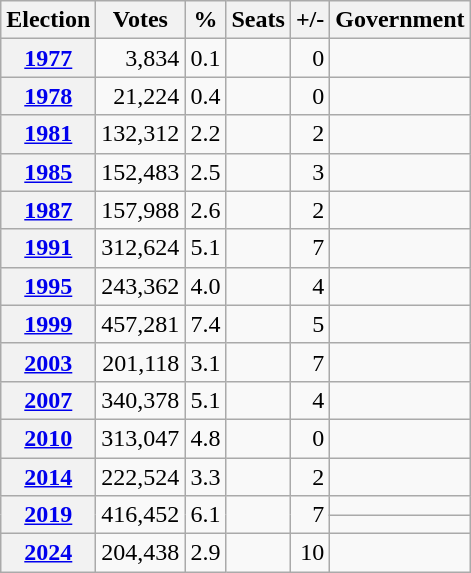<table class="wikitable" style="text-align:right;">
<tr>
<th>Election</th>
<th>Votes</th>
<th>%</th>
<th>Seats</th>
<th>+/-</th>
<th>Government</th>
</tr>
<tr>
<th><a href='#'>1977</a></th>
<td>3,834</td>
<td>0.1</td>
<td></td>
<td> 0</td>
<td></td>
</tr>
<tr>
<th><a href='#'>1978</a></th>
<td>21,224</td>
<td>0.4</td>
<td></td>
<td> 0</td>
<td></td>
</tr>
<tr>
<th><a href='#'>1981</a></th>
<td>132,312</td>
<td>2.2</td>
<td></td>
<td> 2</td>
<td></td>
</tr>
<tr>
<th><a href='#'>1985</a></th>
<td>152,483</td>
<td>2.5</td>
<td></td>
<td> 3</td>
<td></td>
</tr>
<tr>
<th><a href='#'>1987</a></th>
<td>157,988</td>
<td>2.6</td>
<td></td>
<td> 2</td>
<td></td>
</tr>
<tr>
<th><a href='#'>1991</a></th>
<td>312,624</td>
<td>5.1</td>
<td></td>
<td> 7</td>
<td></td>
</tr>
<tr>
<th><a href='#'>1995</a></th>
<td>243,362</td>
<td>4.0</td>
<td></td>
<td> 4</td>
<td></td>
</tr>
<tr>
<th><a href='#'>1999</a></th>
<td>457,281</td>
<td>7.4</td>
<td></td>
<td> 5</td>
<td></td>
</tr>
<tr>
<th><a href='#'>2003</a></th>
<td>201,118</td>
<td>3.1</td>
<td></td>
<td> 7</td>
<td></td>
</tr>
<tr>
<th><a href='#'>2007</a></th>
<td>340,378</td>
<td>5.1</td>
<td></td>
<td> 4</td>
<td></td>
</tr>
<tr>
<th><a href='#'>2010</a></th>
<td>313,047</td>
<td>4.8</td>
<td></td>
<td> 0</td>
<td></td>
</tr>
<tr>
<th><a href='#'>2014</a></th>
<td>222,524</td>
<td>3.3</td>
<td></td>
<td> 2</td>
<td></td>
</tr>
<tr>
<th rowspan=2><a href='#'>2019</a></th>
<td rowspan=2>416,452</td>
<td rowspan=2>6.1</td>
<td rowspan=2></td>
<td rowspan=2> 7</td>
<td></td>
</tr>
<tr>
<td></td>
</tr>
<tr>
<th><a href='#'>2024</a></th>
<td>204,438</td>
<td>2.9</td>
<td></td>
<td> 10</td>
<td></td>
</tr>
</table>
